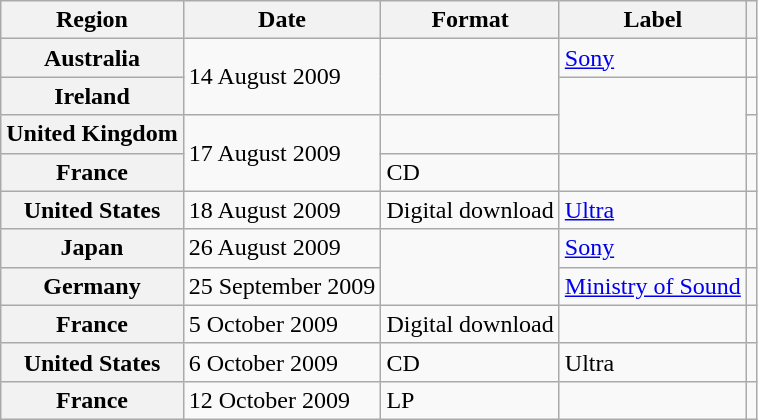<table class="wikitable plainrowheaders">
<tr>
<th scope="col">Region</th>
<th scope="col">Date</th>
<th scope="col">Format</th>
<th scope="col">Label</th>
<th scope="col"></th>
</tr>
<tr>
<th scope="row">Australia</th>
<td rowspan="2">14 August 2009</td>
<td rowspan="2"></td>
<td><a href='#'>Sony</a></td>
<td align="center"></td>
</tr>
<tr>
<th scope="row">Ireland</th>
<td rowspan="2"></td>
<td align="center"></td>
</tr>
<tr>
<th scope="row">United Kingdom</th>
<td rowspan="2">17 August 2009</td>
<td></td>
<td align="center"></td>
</tr>
<tr>
<th scope="row">France</th>
<td>CD</td>
<td></td>
<td align="center"></td>
</tr>
<tr>
<th scope="row">United States</th>
<td>18 August 2009</td>
<td>Digital download</td>
<td><a href='#'>Ultra</a></td>
<td align="center"></td>
</tr>
<tr>
<th scope="row">Japan</th>
<td>26 August 2009</td>
<td rowspan="2"></td>
<td><a href='#'>Sony</a></td>
<td align="center"></td>
</tr>
<tr>
<th scope="row">Germany</th>
<td>25 September 2009</td>
<td><a href='#'>Ministry of Sound</a></td>
<td align="center"></td>
</tr>
<tr>
<th scope="row">France</th>
<td>5 October 2009</td>
<td>Digital download</td>
<td></td>
<td align="center"></td>
</tr>
<tr>
<th scope="row">United States</th>
<td>6 October 2009</td>
<td>CD</td>
<td>Ultra</td>
<td align="center"></td>
</tr>
<tr>
<th scope="row">France</th>
<td>12 October 2009</td>
<td>LP</td>
<td></td>
<td align="center"></td>
</tr>
</table>
